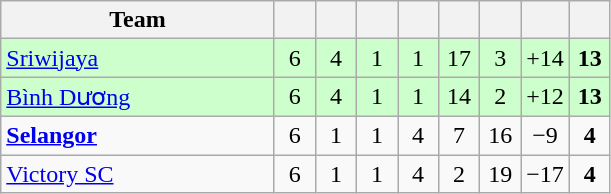<table class="wikitable" style="text-align:center;">
<tr>
<th width=175>Team</th>
<th width=20></th>
<th width=20></th>
<th width=20></th>
<th width=20></th>
<th width=20></th>
<th width=20></th>
<th width=20></th>
<th width=20></th>
</tr>
<tr style="background:#ccffcc;">
<td align=left> <a href='#'>Sriwijaya</a></td>
<td>6</td>
<td>4</td>
<td>1</td>
<td>1</td>
<td>17</td>
<td>3</td>
<td>+14</td>
<td><strong>13</strong></td>
</tr>
<tr style="background:#ccffcc;">
<td align=left> <a href='#'>Bình Dương</a></td>
<td>6</td>
<td>4</td>
<td>1</td>
<td>1</td>
<td>14</td>
<td>2</td>
<td>+12</td>
<td><strong>13</strong></td>
</tr>
<tr>
<td align=left> <strong><a href='#'>Selangor</a></strong></td>
<td>6</td>
<td>1</td>
<td>1</td>
<td>4</td>
<td>7</td>
<td>16</td>
<td>−9</td>
<td><strong>4</strong></td>
</tr>
<tr>
<td align=left> <a href='#'>Victory SC</a></td>
<td>6</td>
<td>1</td>
<td>1</td>
<td>4</td>
<td>2</td>
<td>19</td>
<td>−17</td>
<td><strong>4</strong></td>
</tr>
</table>
